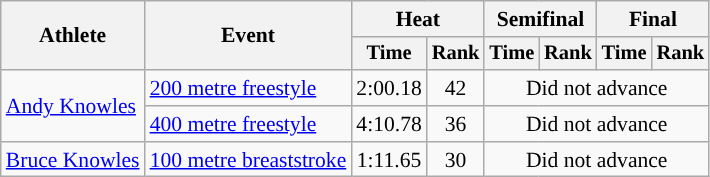<table class=wikitable style="font-size:90%">
<tr>
<th rowspan="2">Athlete</th>
<th rowspan="2">Event</th>
<th colspan="2">Heat</th>
<th colspan="2">Semifinal</th>
<th colspan="2">Final</th>
</tr>
<tr style="font-size:95%">
<th>Time</th>
<th>Rank</th>
<th>Time</th>
<th>Rank</th>
<th>Time</th>
<th>Rank</th>
</tr>
<tr align=center>
<td style="text-align:left;" rowspan="2"><a href='#'>Andy Knowles</a></td>
<td align=left><a href='#'>200 metre freestyle</a></td>
<td align=center>2:00.18</td>
<td align=center>42</td>
<td colspan="4" style="text-align:center;">Did not advance</td>
</tr>
<tr>
<td align=left><a href='#'>400 metre freestyle</a></td>
<td align=center>4:10.78</td>
<td align=center>36</td>
<td colspan="4" style="text-align:center;">Did not advance</td>
</tr>
<tr align=center>
<td style="text-align:left;"><a href='#'>Bruce Knowles</a></td>
<td align=left><a href='#'>100 metre breaststroke</a></td>
<td align=center>1:11.65</td>
<td align=center>30</td>
<td colspan="4" style="text-align:center;">Did not advance</td>
</tr>
</table>
